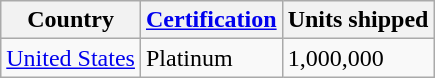<table class="wikitable">
<tr>
<th scope="col">Country</th>
<th scope="col"><a href='#'>Certification</a></th>
<th scope="col">Units shipped</th>
</tr>
<tr>
<td><a href='#'>United States</a></td>
<td>Platinum</td>
<td>1,000,000</td>
</tr>
</table>
